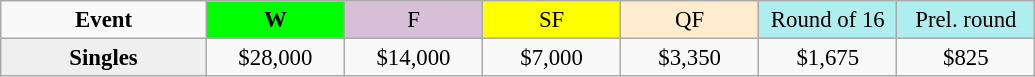<table class=wikitable style=font-size:95%;text-align:center>
<tr>
<td style="width:130px"><strong>Event</strong></td>
<td style="width:85px; background:lime"><strong>W</strong></td>
<td style="width:85px; background:thistle">F</td>
<td style="width:85px; background:#ffff00">SF</td>
<td style="width:85px; background:#ffebcd">QF</td>
<td style="width:85px; background:#afeeee">Round of 16</td>
<td style="width:85px; background:#afeeee">Prel. round</td>
</tr>
<tr>
<th style=background:#efefef>Singles </th>
<td>$28,000</td>
<td>$14,000</td>
<td>$7,000</td>
<td>$3,350</td>
<td>$1,675</td>
<td>$825</td>
</tr>
</table>
